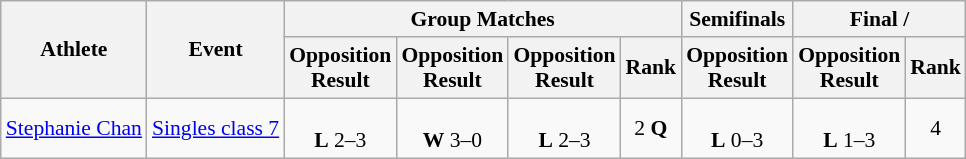<table class=wikitable style="font-size:90%">
<tr>
<th rowspan="2">Athlete</th>
<th rowspan="2">Event</th>
<th colspan="4">Group Matches</th>
<th>Semifinals</th>
<th colspan="2">Final / </th>
</tr>
<tr>
<th>Opposition<br>Result</th>
<th>Opposition<br>Result</th>
<th>Opposition<br>Result</th>
<th>Rank</th>
<th>Opposition<br>Result</th>
<th>Opposition<br>Result</th>
<th>Rank</th>
</tr>
<tr>
<td><a href='#'>Stephanie Chan</a></td>
<td><a href='#'>Singles class 7</a></td>
<td align="center"><br><strong>L</strong> 2–3</td>
<td align="center"><br><strong>W</strong> 3–0</td>
<td align="center"><br><strong>L</strong> 2–3</td>
<td align="center">2 <strong>Q</strong></td>
<td align="center"><br><strong>L</strong> 0–3</td>
<td align="center"><br><strong>L</strong> 1–3</td>
<td align="center">4</td>
</tr>
</table>
